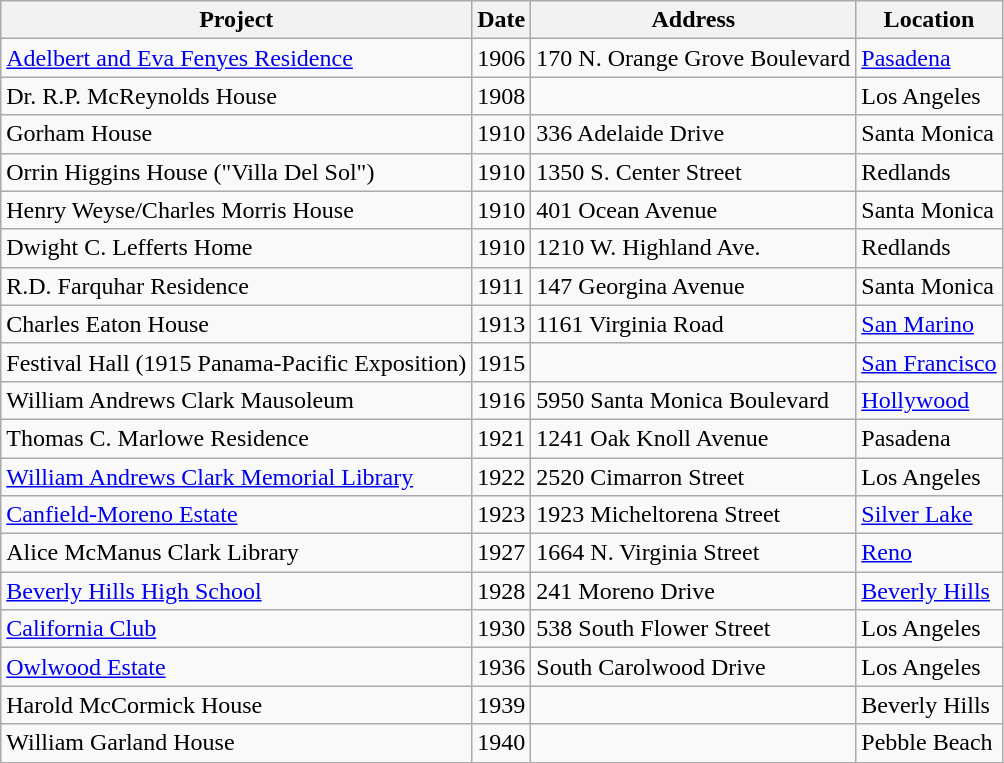<table class="wikitable sortable">
<tr>
<th>Project</th>
<th>Date</th>
<th class="unsortable">Address</th>
<th>Location</th>
</tr>
<tr>
<td><a href='#'>Adelbert and Eva Fenyes Residence</a></td>
<td>1906</td>
<td>170 N. Orange Grove Boulevard</td>
<td><a href='#'>Pasadena</a></td>
</tr>
<tr>
<td>Dr. R.P. McReynolds House</td>
<td>1908</td>
<td></td>
<td>Los Angeles</td>
</tr>
<tr>
<td>Gorham House</td>
<td>1910</td>
<td>336 Adelaide Drive</td>
<td>Santa Monica</td>
</tr>
<tr>
<td>Orrin Higgins House ("Villa Del Sol")</td>
<td>1910</td>
<td>1350 S. Center Street</td>
<td>Redlands</td>
</tr>
<tr>
<td>Henry Weyse/Charles Morris House</td>
<td>1910</td>
<td>401 Ocean Avenue</td>
<td>Santa Monica</td>
</tr>
<tr>
<td>Dwight C. Lefferts Home</td>
<td>1910</td>
<td>1210 W. Highland Ave.</td>
<td>Redlands</td>
</tr>
<tr>
<td>R.D. Farquhar Residence</td>
<td>1911</td>
<td>147 Georgina Avenue</td>
<td>Santa Monica</td>
</tr>
<tr>
<td>Charles Eaton House</td>
<td>1913</td>
<td>1161 Virginia Road</td>
<td><a href='#'>San Marino</a></td>
</tr>
<tr>
<td>Festival Hall (1915 Panama-Pacific Exposition)</td>
<td>1915</td>
<td></td>
<td><a href='#'>San Francisco</a></td>
</tr>
<tr>
<td>William Andrews Clark Mausoleum</td>
<td>1916</td>
<td>5950 Santa Monica Boulevard</td>
<td><a href='#'>Hollywood</a></td>
</tr>
<tr>
<td>Thomas C. Marlowe Residence</td>
<td>1921</td>
<td>1241 Oak Knoll Avenue</td>
<td>Pasadena</td>
</tr>
<tr>
<td><a href='#'>William Andrews Clark Memorial Library</a></td>
<td>1922</td>
<td>2520 Cimarron Street</td>
<td>Los Angeles</td>
</tr>
<tr>
<td><a href='#'>Canfield-Moreno Estate</a></td>
<td>1923</td>
<td>1923 Micheltorena Street</td>
<td><a href='#'>Silver Lake</a></td>
</tr>
<tr>
<td>Alice McManus Clark Library</td>
<td>1927</td>
<td>1664 N. Virginia Street</td>
<td><a href='#'>Reno</a></td>
</tr>
<tr>
<td><a href='#'>Beverly Hills High School</a></td>
<td>1928</td>
<td>241 Moreno Drive</td>
<td><a href='#'>Beverly Hills</a></td>
</tr>
<tr>
<td><a href='#'>California Club</a></td>
<td>1930</td>
<td>538 South Flower Street</td>
<td>Los Angeles</td>
</tr>
<tr>
<td><a href='#'>Owlwood Estate</a></td>
<td>1936</td>
<td>South Carolwood Drive</td>
<td>Los Angeles</td>
</tr>
<tr>
<td>Harold McCormick House</td>
<td>1939</td>
<td></td>
<td>Beverly Hills</td>
</tr>
<tr>
<td>William Garland House</td>
<td>1940</td>
<td></td>
<td>Pebble Beach</td>
</tr>
</table>
